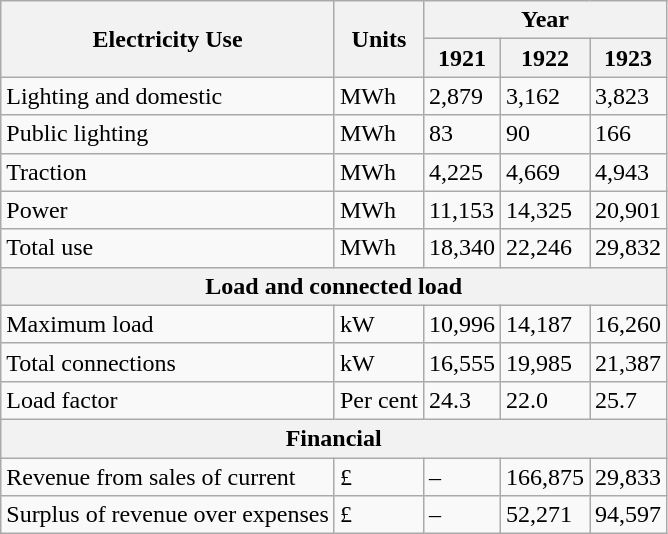<table class="wikitable">
<tr>
<th rowspan="2">Electricity Use</th>
<th rowspan="2">Units</th>
<th colspan="3">Year</th>
</tr>
<tr>
<th>1921</th>
<th>1922</th>
<th>1923</th>
</tr>
<tr>
<td>Lighting and domestic</td>
<td>MWh</td>
<td>2,879</td>
<td>3,162</td>
<td>3,823</td>
</tr>
<tr>
<td>Public lighting</td>
<td>MWh</td>
<td>83</td>
<td>90</td>
<td>166</td>
</tr>
<tr>
<td>Traction</td>
<td>MWh</td>
<td>4,225</td>
<td>4,669</td>
<td>4,943</td>
</tr>
<tr>
<td>Power</td>
<td>MWh</td>
<td>11,153</td>
<td>14,325</td>
<td>20,901</td>
</tr>
<tr>
<td>Total use</td>
<td>MWh</td>
<td>18,340</td>
<td>22,246</td>
<td>29,832</td>
</tr>
<tr>
<th colspan="5">Load and connected load</th>
</tr>
<tr>
<td>Maximum load</td>
<td>kW</td>
<td>10,996</td>
<td>14,187</td>
<td>16,260</td>
</tr>
<tr>
<td>Total connections</td>
<td>kW</td>
<td>16,555</td>
<td>19,985</td>
<td>21,387</td>
</tr>
<tr>
<td>Load factor</td>
<td>Per cent</td>
<td>24.3</td>
<td>22.0</td>
<td>25.7</td>
</tr>
<tr>
<th colspan="5">Financial</th>
</tr>
<tr>
<td>Revenue from sales of current</td>
<td>£</td>
<td>–</td>
<td>166,875</td>
<td>29,833</td>
</tr>
<tr>
<td>Surplus of revenue over expenses</td>
<td>£</td>
<td>–</td>
<td>52,271</td>
<td>94,597</td>
</tr>
</table>
